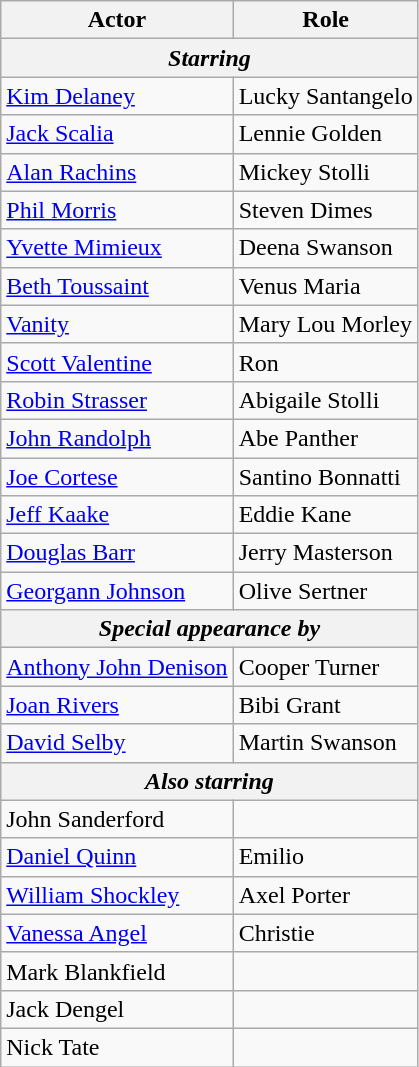<table class="wikitable">
<tr>
<th>Actor</th>
<th>Role</th>
</tr>
<tr>
<th colspan="2"><em>Starring</em></th>
</tr>
<tr>
<td><a href='#'>Kim Delaney</a></td>
<td>Lucky Santangelo</td>
</tr>
<tr>
<td><a href='#'>Jack Scalia</a></td>
<td>Lennie Golden</td>
</tr>
<tr>
<td><a href='#'>Alan Rachins</a></td>
<td>Mickey Stolli</td>
</tr>
<tr>
<td><a href='#'>Phil Morris</a></td>
<td>Steven Dimes</td>
</tr>
<tr>
<td><a href='#'>Yvette Mimieux</a></td>
<td>Deena Swanson</td>
</tr>
<tr>
<td><a href='#'>Beth Toussaint</a></td>
<td>Venus Maria</td>
</tr>
<tr>
<td><a href='#'>Vanity</a></td>
<td>Mary Lou Morley</td>
</tr>
<tr>
<td><a href='#'>Scott Valentine</a></td>
<td>Ron</td>
</tr>
<tr>
<td><a href='#'>Robin Strasser</a></td>
<td>Abigaile Stolli</td>
</tr>
<tr>
<td><a href='#'>John Randolph</a></td>
<td>Abe Panther</td>
</tr>
<tr>
<td><a href='#'>Joe Cortese</a></td>
<td>Santino Bonnatti</td>
</tr>
<tr>
<td><a href='#'>Jeff Kaake</a></td>
<td>Eddie Kane</td>
</tr>
<tr>
<td><a href='#'>Douglas Barr</a></td>
<td>Jerry Masterson</td>
</tr>
<tr>
<td><a href='#'>Georgann Johnson</a></td>
<td>Olive Sertner</td>
</tr>
<tr>
<th colspan="2"><em>Special appearance by</em></th>
</tr>
<tr>
<td><a href='#'>Anthony John Denison</a></td>
<td>Cooper Turner</td>
</tr>
<tr>
<td><a href='#'>Joan Rivers</a></td>
<td>Bibi Grant</td>
</tr>
<tr>
<td><a href='#'>David Selby</a></td>
<td>Martin Swanson</td>
</tr>
<tr>
<th colspan="2"><em>Also starring</em></th>
</tr>
<tr>
<td>John Sanderford</td>
<td></td>
</tr>
<tr>
<td><a href='#'>Daniel Quinn</a></td>
<td>Emilio</td>
</tr>
<tr>
<td><a href='#'>William Shockley</a></td>
<td>Axel Porter</td>
</tr>
<tr>
<td><a href='#'>Vanessa Angel</a></td>
<td>Christie</td>
</tr>
<tr>
<td>Mark Blankfield</td>
<td></td>
</tr>
<tr>
<td>Jack Dengel</td>
<td></td>
</tr>
<tr>
<td>Nick Tate</td>
<td></td>
</tr>
</table>
